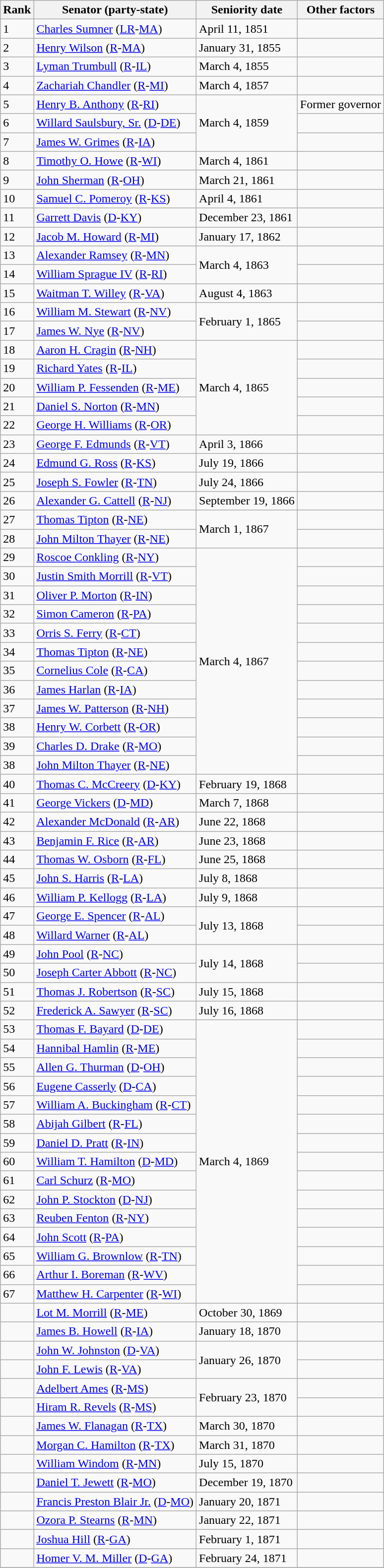<table class=wikitable>
<tr>
<th>Rank</th>
<th>Senator (party-state)</th>
<th>Seniority date</th>
<th>Other factors</th>
</tr>
<tr>
<td>1</td>
<td><a href='#'>Charles Sumner</a> (<a href='#'>LR</a>-<a href='#'>MA</a>)</td>
<td>April 11, 1851</td>
<td></td>
</tr>
<tr>
<td>2</td>
<td><a href='#'>Henry Wilson</a> (<a href='#'>R</a>-<a href='#'>MA</a>)</td>
<td>January 31, 1855</td>
<td></td>
</tr>
<tr>
<td>3</td>
<td><a href='#'>Lyman Trumbull</a> (<a href='#'>R</a>-<a href='#'>IL</a>)</td>
<td>March 4, 1855</td>
<td></td>
</tr>
<tr>
<td>4</td>
<td><a href='#'>Zachariah Chandler</a> (<a href='#'>R</a>-<a href='#'>MI</a>)</td>
<td>March 4, 1857</td>
<td></td>
</tr>
<tr>
<td>5</td>
<td><a href='#'>Henry B. Anthony</a> (<a href='#'>R</a>-<a href='#'>RI</a>)</td>
<td rowspan=3>March 4, 1859</td>
<td>Former governor</td>
</tr>
<tr>
<td>6</td>
<td><a href='#'>Willard Saulsbury, Sr.</a> (<a href='#'>D</a>-<a href='#'>DE</a>)</td>
<td></td>
</tr>
<tr>
<td>7</td>
<td><a href='#'>James W. Grimes</a> (<a href='#'>R</a>-<a href='#'>IA</a>)</td>
<td></td>
</tr>
<tr>
<td>8</td>
<td><a href='#'>Timothy O. Howe</a> (<a href='#'>R</a>-<a href='#'>WI</a>)</td>
<td>March 4, 1861</td>
<td></td>
</tr>
<tr>
<td>9</td>
<td><a href='#'>John Sherman</a> (<a href='#'>R</a>-<a href='#'>OH</a>)</td>
<td>March 21, 1861</td>
<td></td>
</tr>
<tr>
<td>10</td>
<td><a href='#'>Samuel C. Pomeroy</a> (<a href='#'>R</a>-<a href='#'>KS</a>)</td>
<td>April 4, 1861</td>
<td></td>
</tr>
<tr>
<td>11</td>
<td><a href='#'>Garrett Davis</a> (<a href='#'>D</a>-<a href='#'>KY</a>)</td>
<td>December 23, 1861</td>
<td></td>
</tr>
<tr>
<td>12</td>
<td><a href='#'>Jacob M. Howard</a> (<a href='#'>R</a>-<a href='#'>MI</a>)</td>
<td>January 17, 1862</td>
<td></td>
</tr>
<tr>
<td>13</td>
<td><a href='#'>Alexander Ramsey</a> (<a href='#'>R</a>-<a href='#'>MN</a>)</td>
<td rowspan=2>March 4, 1863</td>
<td></td>
</tr>
<tr>
<td>14</td>
<td><a href='#'>William Sprague IV</a> (<a href='#'>R</a>-<a href='#'>RI</a>)</td>
<td></td>
</tr>
<tr>
<td>15</td>
<td><a href='#'>Waitman T. Willey</a> (<a href='#'>R</a>-<a href='#'>VA</a>)</td>
<td>August 4, 1863</td>
<td></td>
</tr>
<tr>
<td>16</td>
<td><a href='#'>William M. Stewart</a> (<a href='#'>R</a>-<a href='#'>NV</a>)</td>
<td rowspan=2>February 1, 1865</td>
<td></td>
</tr>
<tr>
<td>17</td>
<td><a href='#'>James W. Nye</a> (<a href='#'>R</a>-<a href='#'>NV</a>)</td>
<td></td>
</tr>
<tr>
<td>18</td>
<td><a href='#'>Aaron H. Cragin</a> (<a href='#'>R</a>-<a href='#'>NH</a>)</td>
<td rowspan=5>March 4, 1865</td>
<td></td>
</tr>
<tr>
<td>19</td>
<td><a href='#'>Richard Yates</a> (<a href='#'>R</a>-<a href='#'>IL</a>)</td>
<td></td>
</tr>
<tr>
<td>20</td>
<td><a href='#'>William P. Fessenden</a> (<a href='#'>R</a>-<a href='#'>ME</a>)</td>
<td></td>
</tr>
<tr>
<td>21</td>
<td><a href='#'>Daniel S. Norton</a> (<a href='#'>R</a>-<a href='#'>MN</a>)</td>
<td></td>
</tr>
<tr>
<td>22</td>
<td><a href='#'>George H. Williams</a> (<a href='#'>R</a>-<a href='#'>OR</a>)</td>
<td></td>
</tr>
<tr>
<td>23</td>
<td><a href='#'>George F. Edmunds</a> (<a href='#'>R</a>-<a href='#'>VT</a>)</td>
<td>April 3, 1866</td>
<td></td>
</tr>
<tr>
<td>24</td>
<td><a href='#'>Edmund G. Ross</a> (<a href='#'>R</a>-<a href='#'>KS</a>)</td>
<td>July 19, 1866</td>
<td></td>
</tr>
<tr>
<td>25</td>
<td><a href='#'>Joseph S. Fowler</a> (<a href='#'>R</a>-<a href='#'>TN</a>)</td>
<td>July 24, 1866</td>
<td></td>
</tr>
<tr>
<td>26</td>
<td><a href='#'>Alexander G. Cattell</a> (<a href='#'>R</a>-<a href='#'>NJ</a>)</td>
<td>September 19, 1866</td>
<td></td>
</tr>
<tr>
<td>27</td>
<td><a href='#'>Thomas Tipton</a> (<a href='#'>R</a>-<a href='#'>NE</a>)</td>
<td rowspan=2>March 1, 1867</td>
<td></td>
</tr>
<tr>
<td>28</td>
<td><a href='#'>John Milton Thayer</a> (<a href='#'>R</a>-<a href='#'>NE</a>)</td>
<td></td>
</tr>
<tr>
<td>29</td>
<td><a href='#'>Roscoe Conkling</a> (<a href='#'>R</a>-<a href='#'>NY</a>)</td>
<td rowspan=12>March 4, 1867</td>
<td></td>
</tr>
<tr>
<td>30</td>
<td><a href='#'>Justin Smith Morrill</a> (<a href='#'>R</a>-<a href='#'>VT</a>)</td>
<td></td>
</tr>
<tr>
<td>31</td>
<td><a href='#'>Oliver P. Morton</a> (<a href='#'>R</a>-<a href='#'>IN</a>)</td>
<td></td>
</tr>
<tr>
<td>32</td>
<td><a href='#'>Simon Cameron</a> (<a href='#'>R</a>-<a href='#'>PA</a>)</td>
<td></td>
</tr>
<tr>
<td>33</td>
<td><a href='#'>Orris S. Ferry</a> (<a href='#'>R</a>-<a href='#'>CT</a>)</td>
<td></td>
</tr>
<tr>
<td>34</td>
<td><a href='#'>Thomas Tipton</a> (<a href='#'>R</a>-<a href='#'>NE</a>)</td>
<td></td>
</tr>
<tr>
<td>35</td>
<td><a href='#'>Cornelius Cole</a> (<a href='#'>R</a>-<a href='#'>CA</a>)</td>
<td></td>
</tr>
<tr>
<td>36</td>
<td><a href='#'>James Harlan</a> (<a href='#'>R</a>-<a href='#'>IA</a>)</td>
<td></td>
</tr>
<tr>
<td>37</td>
<td><a href='#'>James W. Patterson</a> (<a href='#'>R</a>-<a href='#'>NH</a>)</td>
<td></td>
</tr>
<tr>
<td>38</td>
<td><a href='#'>Henry W. Corbett</a> (<a href='#'>R</a>-<a href='#'>OR</a>)</td>
<td></td>
</tr>
<tr>
<td>39</td>
<td><a href='#'>Charles D. Drake</a> (<a href='#'>R</a>-<a href='#'>MO</a>)</td>
<td></td>
</tr>
<tr>
<td>38</td>
<td><a href='#'>John Milton Thayer</a> (<a href='#'>R</a>-<a href='#'>NE</a>)</td>
<td></td>
</tr>
<tr>
<td>40</td>
<td><a href='#'>Thomas C. McCreery</a> (<a href='#'>D</a>-<a href='#'>KY</a>)</td>
<td>February 19, 1868</td>
<td></td>
</tr>
<tr>
<td>41</td>
<td><a href='#'>George Vickers</a> (<a href='#'>D</a>-<a href='#'>MD</a>)</td>
<td>March 7, 1868</td>
<td></td>
</tr>
<tr>
<td>42</td>
<td><a href='#'>Alexander McDonald</a> (<a href='#'>R</a>-<a href='#'>AR</a>)</td>
<td>June 22, 1868</td>
<td></td>
</tr>
<tr>
<td>43</td>
<td><a href='#'>Benjamin F. Rice</a> (<a href='#'>R</a>-<a href='#'>AR</a>)</td>
<td>June 23, 1868</td>
<td></td>
</tr>
<tr>
<td>44</td>
<td><a href='#'>Thomas W. Osborn</a> (<a href='#'>R</a>-<a href='#'>FL</a>)</td>
<td>June 25, 1868</td>
<td></td>
</tr>
<tr>
<td>45</td>
<td><a href='#'>John S. Harris</a> (<a href='#'>R</a>-<a href='#'>LA</a>)</td>
<td>July 8, 1868</td>
<td></td>
</tr>
<tr>
<td>46</td>
<td><a href='#'>William P. Kellogg</a> (<a href='#'>R</a>-<a href='#'>LA</a>)</td>
<td>July 9, 1868</td>
<td></td>
</tr>
<tr>
<td>47</td>
<td><a href='#'>George E. Spencer</a> (<a href='#'>R</a>-<a href='#'>AL</a>)</td>
<td rowspan=2>July 13, 1868</td>
<td></td>
</tr>
<tr>
<td>48</td>
<td><a href='#'>Willard Warner</a> (<a href='#'>R</a>-<a href='#'>AL</a>)</td>
<td></td>
</tr>
<tr>
<td>49</td>
<td><a href='#'>John Pool</a> (<a href='#'>R</a>-<a href='#'>NC</a>)</td>
<td rowspan=2>July 14, 1868</td>
<td></td>
</tr>
<tr>
<td>50</td>
<td><a href='#'>Joseph Carter Abbott</a> (<a href='#'>R</a>-<a href='#'>NC</a>)</td>
<td></td>
</tr>
<tr>
<td>51</td>
<td><a href='#'>Thomas J. Robertson</a> (<a href='#'>R</a>-<a href='#'>SC</a>)</td>
<td>July 15, 1868</td>
<td></td>
</tr>
<tr>
<td>52</td>
<td><a href='#'>Frederick A. Sawyer</a> (<a href='#'>R</a>-<a href='#'>SC</a>)</td>
<td>July 16, 1868</td>
<td></td>
</tr>
<tr>
<td>53</td>
<td><a href='#'>Thomas F. Bayard</a> (<a href='#'>D</a>-<a href='#'>DE</a>)</td>
<td rowspan=15>March 4, 1869</td>
<td></td>
</tr>
<tr>
<td>54</td>
<td><a href='#'>Hannibal Hamlin</a> (<a href='#'>R</a>-<a href='#'>ME</a>)</td>
<td></td>
</tr>
<tr>
<td>55</td>
<td><a href='#'>Allen G. Thurman</a> (<a href='#'>D</a>-<a href='#'>OH</a>)</td>
<td></td>
</tr>
<tr>
<td>56</td>
<td><a href='#'>Eugene Casserly</a> (<a href='#'>D</a>-<a href='#'>CA</a>)</td>
<td></td>
</tr>
<tr>
<td>57</td>
<td><a href='#'>William A. Buckingham</a> (<a href='#'>R</a>-<a href='#'>CT</a>)</td>
<td></td>
</tr>
<tr>
<td>58</td>
<td><a href='#'>Abijah Gilbert</a> (<a href='#'>R</a>-<a href='#'>FL</a>)</td>
<td></td>
</tr>
<tr>
<td>59</td>
<td><a href='#'>Daniel D. Pratt</a> (<a href='#'>R</a>-<a href='#'>IN</a>)</td>
<td></td>
</tr>
<tr>
<td>60</td>
<td><a href='#'>William T. Hamilton</a> (<a href='#'>D</a>-<a href='#'>MD</a>)</td>
<td></td>
</tr>
<tr>
<td>61</td>
<td><a href='#'>Carl Schurz</a> (<a href='#'>R</a>-<a href='#'>MO</a>)</td>
<td></td>
</tr>
<tr>
<td>62</td>
<td><a href='#'>John P. Stockton</a> (<a href='#'>D</a>-<a href='#'>NJ</a>)</td>
<td></td>
</tr>
<tr>
<td>63</td>
<td><a href='#'>Reuben Fenton</a> (<a href='#'>R</a>-<a href='#'>NY</a>)</td>
<td></td>
</tr>
<tr>
<td>64</td>
<td><a href='#'>John Scott</a> (<a href='#'>R</a>-<a href='#'>PA</a>)</td>
<td></td>
</tr>
<tr>
<td>65</td>
<td><a href='#'>William G. Brownlow</a> (<a href='#'>R</a>-<a href='#'>TN</a>)</td>
<td></td>
</tr>
<tr>
<td>66</td>
<td><a href='#'>Arthur I. Boreman</a> (<a href='#'>R</a>-<a href='#'>WV</a>)</td>
<td></td>
</tr>
<tr>
<td>67</td>
<td><a href='#'>Matthew H. Carpenter</a> (<a href='#'>R</a>-<a href='#'>WI</a>)</td>
<td></td>
</tr>
<tr>
<td></td>
<td><a href='#'>Lot M. Morrill</a> (<a href='#'>R</a>-<a href='#'>ME</a>)</td>
<td>October 30, 1869</td>
<td></td>
</tr>
<tr>
<td></td>
<td><a href='#'>James B. Howell</a> (<a href='#'>R</a>-<a href='#'>IA</a>)</td>
<td>January 18, 1870</td>
<td></td>
</tr>
<tr>
<td></td>
<td><a href='#'>John W. Johnston</a> (<a href='#'>D</a>-<a href='#'>VA</a>)</td>
<td rowspan=2>January 26, 1870</td>
<td></td>
</tr>
<tr>
<td></td>
<td><a href='#'>John F. Lewis</a> (<a href='#'>R</a>-<a href='#'>VA</a>)</td>
<td></td>
</tr>
<tr>
<td></td>
<td><a href='#'>Adelbert Ames</a> (<a href='#'>R</a>-<a href='#'>MS</a>)</td>
<td rowspan=2>February 23, 1870</td>
<td></td>
</tr>
<tr>
<td></td>
<td><a href='#'>Hiram R. Revels</a> (<a href='#'>R</a>-<a href='#'>MS</a>)</td>
<td></td>
</tr>
<tr>
<td></td>
<td><a href='#'>James W. Flanagan</a> (<a href='#'>R</a>-<a href='#'>TX</a>)</td>
<td>March 30, 1870</td>
<td></td>
</tr>
<tr>
<td></td>
<td><a href='#'>Morgan C. Hamilton</a> (<a href='#'>R</a>-<a href='#'>TX</a>)</td>
<td>March 31, 1870</td>
<td></td>
</tr>
<tr>
<td></td>
<td><a href='#'>William Windom</a> (<a href='#'>R</a>-<a href='#'>MN</a>)</td>
<td>July 15, 1870</td>
<td></td>
</tr>
<tr>
<td></td>
<td><a href='#'>Daniel T. Jewett</a> (<a href='#'>R</a>-<a href='#'>MO</a>)</td>
<td>December 19, 1870</td>
<td></td>
</tr>
<tr>
<td></td>
<td><a href='#'>Francis Preston Blair Jr.</a> (<a href='#'>D</a>-<a href='#'>MO</a>)</td>
<td>January 20, 1871</td>
<td></td>
</tr>
<tr>
<td></td>
<td><a href='#'>Ozora P. Stearns</a> (<a href='#'>R</a>-<a href='#'>MN</a>)</td>
<td>January 22, 1871</td>
<td></td>
</tr>
<tr>
<td></td>
<td><a href='#'>Joshua Hill</a> (<a href='#'>R</a>-<a href='#'>GA</a>)</td>
<td>February 1, 1871</td>
<td></td>
</tr>
<tr>
<td></td>
<td><a href='#'>Homer V. M. Miller</a> (<a href='#'>D</a>-<a href='#'>GA</a>)</td>
<td>February 24, 1871</td>
<td></td>
</tr>
<tr>
</tr>
</table>
